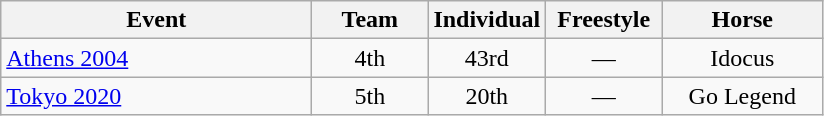<table class="wikitable" style="text-align: center;">
<tr ">
<th style="width:200px;">Event</th>
<th style="width:70px;">Team</th>
<th style="width:70px;">Individual</th>
<th style="width:70px;">Freestyle</th>
<th style="width:100px;">Horse</th>
</tr>
<tr>
<td align=left> <a href='#'>Athens 2004</a></td>
<td>4th</td>
<td>43rd</td>
<td>—</td>
<td>Idocus</td>
</tr>
<tr>
<td align=left> <a href='#'>Tokyo 2020</a></td>
<td>5th</td>
<td>20th</td>
<td>—</td>
<td>Go Legend</td>
</tr>
</table>
